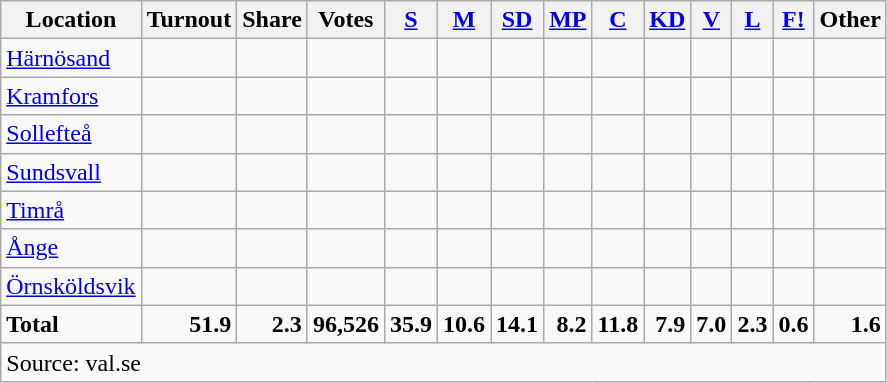<table class="wikitable sortable" style=text-align:right>
<tr>
<th>Location</th>
<th>Turnout</th>
<th>Share</th>
<th>Votes</th>
<th><a href='#'>S</a></th>
<th><a href='#'>M</a></th>
<th><a href='#'>SD</a></th>
<th><a href='#'>MP</a></th>
<th><a href='#'>C</a></th>
<th><a href='#'>KD</a></th>
<th><a href='#'>V</a></th>
<th><a href='#'>L</a></th>
<th><a href='#'>F!</a></th>
<th>Other</th>
</tr>
<tr>
<td align=left><a href='#'>Härnösand</a></td>
<td></td>
<td></td>
<td></td>
<td></td>
<td></td>
<td></td>
<td></td>
<td></td>
<td></td>
<td></td>
<td></td>
<td></td>
<td></td>
</tr>
<tr>
<td align=left><a href='#'>Kramfors</a></td>
<td></td>
<td></td>
<td></td>
<td></td>
<td></td>
<td></td>
<td></td>
<td></td>
<td></td>
<td></td>
<td></td>
<td></td>
<td></td>
</tr>
<tr>
<td align=left><a href='#'>Sollefteå</a></td>
<td></td>
<td></td>
<td></td>
<td></td>
<td></td>
<td></td>
<td></td>
<td></td>
<td></td>
<td></td>
<td></td>
<td></td>
<td></td>
</tr>
<tr>
<td align=left><a href='#'>Sundsvall</a></td>
<td></td>
<td></td>
<td></td>
<td></td>
<td></td>
<td></td>
<td></td>
<td></td>
<td></td>
<td></td>
<td></td>
<td></td>
<td></td>
</tr>
<tr>
<td align=left><a href='#'>Timrå</a></td>
<td></td>
<td></td>
<td></td>
<td></td>
<td></td>
<td></td>
<td></td>
<td></td>
<td></td>
<td></td>
<td></td>
<td></td>
<td></td>
</tr>
<tr>
<td align=left><a href='#'>Ånge</a></td>
<td></td>
<td></td>
<td></td>
<td></td>
<td></td>
<td></td>
<td></td>
<td></td>
<td></td>
<td></td>
<td></td>
<td></td>
<td></td>
</tr>
<tr>
<td align=left><a href='#'>Örnsköldsvik</a></td>
<td></td>
<td></td>
<td></td>
<td></td>
<td></td>
<td></td>
<td></td>
<td></td>
<td></td>
<td></td>
<td></td>
<td></td>
<td></td>
</tr>
<tr>
<td align=left><strong>Total</strong></td>
<td><strong>51.9</strong></td>
<td><strong>2.3</strong></td>
<td><strong>96,526</strong></td>
<td><strong>35.9</strong></td>
<td><strong>10.6</strong></td>
<td><strong>14.1</strong></td>
<td><strong>8.2</strong></td>
<td><strong>11.8</strong></td>
<td><strong>7.9</strong></td>
<td><strong>7.0</strong></td>
<td><strong>2.3</strong></td>
<td><strong>0.6</strong></td>
<td><strong>1.6</strong></td>
</tr>
<tr>
<td align=left colspan=14>Source: val.se </td>
</tr>
</table>
